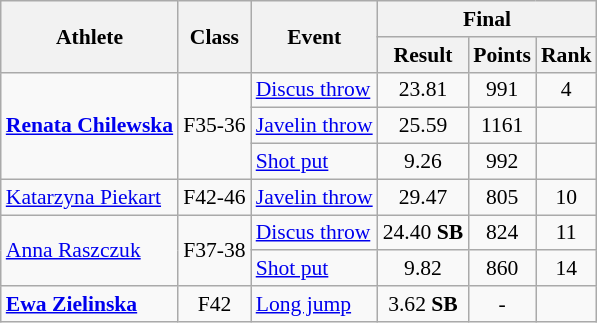<table class=wikitable style="font-size:90%">
<tr>
<th rowspan="2">Athlete</th>
<th rowspan="2">Class</th>
<th rowspan="2">Event</th>
<th colspan="3">Final</th>
</tr>
<tr>
<th>Result</th>
<th>Points</th>
<th>Rank</th>
</tr>
<tr>
<td rowspan="3"><strong><a href='#'>Renata Chilewska</a></strong></td>
<td rowspan="3" style="text-align:center;">F35-36</td>
<td><a href='#'>Discus throw</a></td>
<td style="text-align:center;">23.81</td>
<td style="text-align:center;">991</td>
<td style="text-align:center;">4</td>
</tr>
<tr>
<td><a href='#'>Javelin throw</a></td>
<td style="text-align:center;">25.59</td>
<td style="text-align:center;">1161</td>
<td style="text-align:center;"></td>
</tr>
<tr>
<td><a href='#'>Shot put</a></td>
<td style="text-align:center;">9.26</td>
<td style="text-align:center;">992</td>
<td style="text-align:center;"></td>
</tr>
<tr>
<td><a href='#'>Katarzyna Piekart</a></td>
<td style="text-align:center;">F42-46</td>
<td><a href='#'>Javelin throw</a></td>
<td style="text-align:center;">29.47</td>
<td style="text-align:center;">805</td>
<td style="text-align:center;">10</td>
</tr>
<tr>
<td rowspan="2"><a href='#'>Anna Raszczuk</a></td>
<td rowspan="2" style="text-align:center;">F37-38</td>
<td><a href='#'>Discus throw</a></td>
<td style="text-align:center;">24.40 <strong>SB</strong></td>
<td style="text-align:center;">824</td>
<td style="text-align:center;">11</td>
</tr>
<tr>
<td><a href='#'>Shot put</a></td>
<td style="text-align:center;">9.82</td>
<td style="text-align:center;">860</td>
<td style="text-align:center;">14</td>
</tr>
<tr>
<td><strong><a href='#'>Ewa Zielinska</a></strong></td>
<td style="text-align:center;">F42</td>
<td><a href='#'>Long jump</a></td>
<td style="text-align:center;">3.62 <strong>SB</strong></td>
<td style="text-align:center;">-</td>
<td style="text-align:center;"></td>
</tr>
</table>
